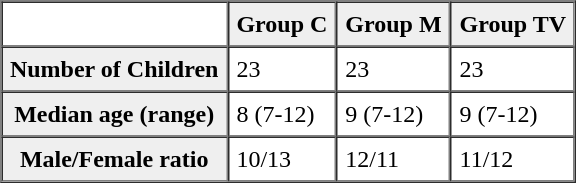<table border="1" cellpadding="5" cellspacing="0" align="center">
<tr>
<td></td>
<th scope="col" style="background:#efefef;">Group C</th>
<th scope="col" style="background:#efefef;">Group M</th>
<th scope="col" style="background:#efefef;">Group TV</th>
</tr>
<tr>
<th scope="row" style="background:#efefef;">Number of Children</th>
<td>23</td>
<td>23</td>
<td>23</td>
</tr>
<tr>
<th scope="row" style="background:#efefef;">Median age (range)</th>
<td>8 (7-12)</td>
<td>9 (7-12)</td>
<td>9 (7-12)</td>
</tr>
<tr>
<th scope="row" style="background:#efefef;">Male/Female ratio</th>
<td>10/13</td>
<td>12/11</td>
<td>11/12</td>
</tr>
</table>
